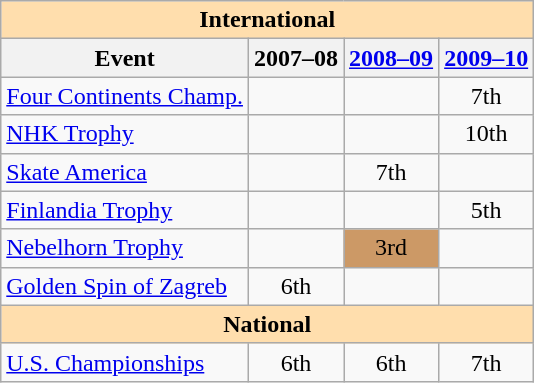<table class="wikitable" style="text-align:center">
<tr>
<th style="background-color: #ffdead; " colspan=4 align=center>International</th>
</tr>
<tr>
<th>Event</th>
<th>2007–08</th>
<th><a href='#'>2008–09</a></th>
<th><a href='#'>2009–10</a></th>
</tr>
<tr>
<td align=left><a href='#'>Four Continents Champ.</a></td>
<td></td>
<td></td>
<td>7th</td>
</tr>
<tr>
<td align=left> <a href='#'>NHK Trophy</a></td>
<td></td>
<td></td>
<td>10th</td>
</tr>
<tr>
<td align=left> <a href='#'>Skate America</a></td>
<td></td>
<td>7th</td>
<td></td>
</tr>
<tr>
<td align=left><a href='#'>Finlandia Trophy</a></td>
<td></td>
<td></td>
<td>5th</td>
</tr>
<tr>
<td align=left><a href='#'>Nebelhorn Trophy</a></td>
<td></td>
<td bgcolor=cc9966>3rd</td>
<td></td>
</tr>
<tr>
<td align=left><a href='#'>Golden Spin of Zagreb</a></td>
<td>6th</td>
<td></td>
<td></td>
</tr>
<tr>
<th style="background-color: #ffdead; " colspan=4 align=center>National</th>
</tr>
<tr>
<td align=left><a href='#'>U.S. Championships</a></td>
<td>6th</td>
<td>6th</td>
<td>7th</td>
</tr>
</table>
